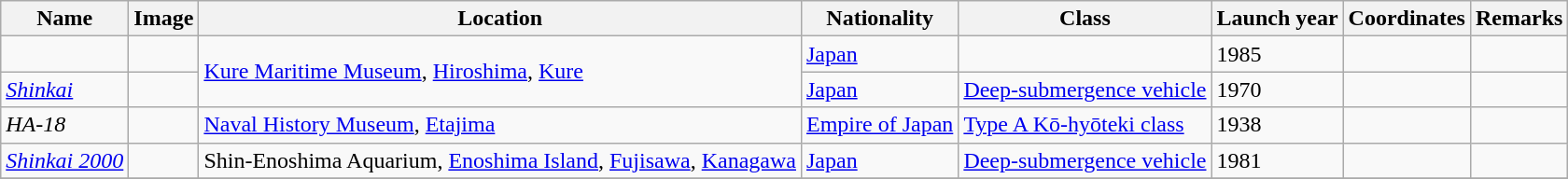<table class="wikitable">
<tr>
<th>Name</th>
<th>Image</th>
<th>Location</th>
<th>Nationality</th>
<th>Class</th>
<th>Launch year</th>
<th>Coordinates</th>
<th>Remarks</th>
</tr>
<tr>
<td></td>
<td></td>
<td rowspan=2><a href='#'>Kure Maritime Museum</a>, <a href='#'>Hiroshima</a>, <a href='#'>Kure</a></td>
<td> <a href='#'>Japan</a></td>
<td></td>
<td>1985</td>
<td></td>
<td></td>
</tr>
<tr>
<td data-sort-value=Shinkai><a href='#'><em>Shinkai</em></a></td>
<td></td>
<td> <a href='#'>Japan</a></td>
<td><a href='#'>Deep-submergence vehicle</a></td>
<td>1970</td>
<td></td>
<td></td>
</tr>
<tr>
<td><em>HA-18</em></td>
<td></td>
<td><a href='#'>Naval History Museum</a>, <a href='#'>Etajima</a></td>
<td> <a href='#'>Empire of Japan</a></td>
<td><a href='#'>Type A Kō-hyōteki class</a></td>
<td>1938</td>
<td></td>
<td></td>
</tr>
<tr>
<td data-sort-value=Shinkai 2000><a href='#'><em>Shinkai 2000</em></a></td>
<td></td>
<td>Shin-Enoshima Aquarium, <a href='#'>Enoshima Island</a>, <a href='#'>Fujisawa</a>, <a href='#'>Kanagawa</a></td>
<td> <a href='#'>Japan</a></td>
<td><a href='#'>Deep-submergence vehicle</a></td>
<td>1981</td>
<td></td>
<td></td>
</tr>
<tr>
</tr>
</table>
